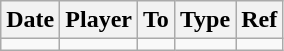<table class="wikitable">
<tr>
<th><strong>Date</strong></th>
<th><strong>Player</strong></th>
<th><strong>To</strong></th>
<th><strong>Type</strong></th>
<th><strong>Ref</strong></th>
</tr>
<tr>
<td></td>
<td></td>
<td></td>
<td></td>
<td></td>
</tr>
</table>
